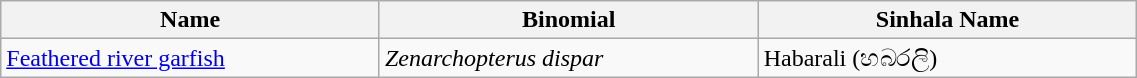<table width=60% class="wikitable">
<tr>
<th width=20%>Name</th>
<th width=20%>Binomial</th>
<th width=20%>Sinhala Name</th>
</tr>
<tr>
<td><a href='#'>Feathered river garfish</a></td>
<td><em>Zenarchopterus dispar</em></td>
<td>Habarali (හබරලි)</td>
</tr>
</table>
